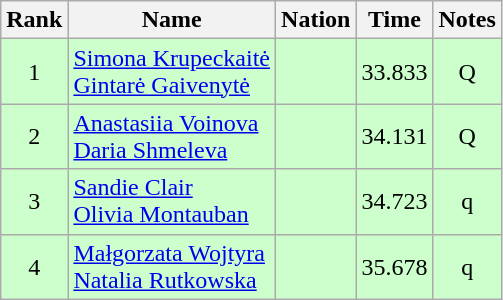<table class="wikitable sortable" style="text-align:center">
<tr>
<th>Rank</th>
<th>Name</th>
<th>Nation</th>
<th>Time</th>
<th>Notes</th>
</tr>
<tr bgcolor=ccffcc>
<td>1</td>
<td align=left><a href='#'>Simona Krupeckaitė</a><br> <a href='#'>Gintarė Gaivenytė</a></td>
<td align=left></td>
<td>33.833</td>
<td>Q</td>
</tr>
<tr bgcolor=ccffcc>
<td>2</td>
<td align=left><a href='#'>Anastasiia Voinova</a><br> <a href='#'>Daria Shmeleva</a></td>
<td align=left></td>
<td>34.131</td>
<td>Q</td>
</tr>
<tr bgcolor=ccffcc>
<td>3</td>
<td align=left><a href='#'>Sandie Clair</a><br><a href='#'>Olivia Montauban</a></td>
<td align=left></td>
<td>34.723</td>
<td>q</td>
</tr>
<tr bgcolor=ccffcc>
<td>4</td>
<td align=left><a href='#'>Małgorzata Wojtyra</a><br> <a href='#'>Natalia Rutkowska</a></td>
<td align=left></td>
<td>35.678</td>
<td>q</td>
</tr>
</table>
